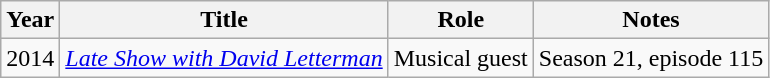<table class="wikitable sortable">
<tr>
<th>Year</th>
<th>Title</th>
<th>Role</th>
<th class="unsortable">Notes</th>
</tr>
<tr>
<td>2014</td>
<td><em><a href='#'>Late Show with David Letterman</a></em></td>
<td>Musical guest</td>
<td>Season 21, episode 115</td>
</tr>
</table>
